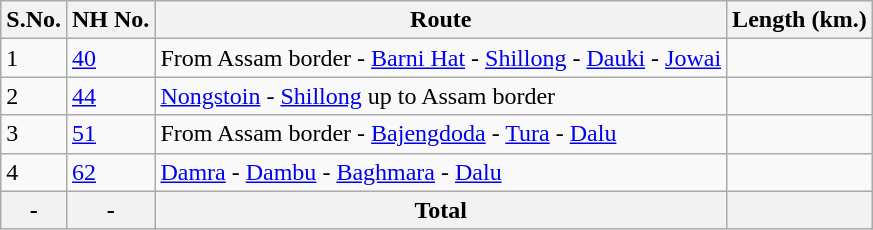<table class="wikitable">
<tr>
<th>S.No.</th>
<th>NH No.</th>
<th>Route</th>
<th>Length (km.)</th>
</tr>
<tr>
<td>1</td>
<td><a href='#'>40</a></td>
<td>From Assam border - <a href='#'>Barni Hat</a> - <a href='#'>Shillong</a> - <a href='#'>Dauki</a> - <a href='#'>Jowai</a></td>
<td></td>
</tr>
<tr>
<td>2</td>
<td><a href='#'>44</a></td>
<td><a href='#'>Nongstoin</a> - <a href='#'>Shillong</a>  up to Assam border</td>
<td></td>
</tr>
<tr>
<td>3</td>
<td><a href='#'>51</a></td>
<td>From Assam border - <a href='#'>Bajengdoda</a> - <a href='#'>Tura</a> - <a href='#'>Dalu</a></td>
<td></td>
</tr>
<tr>
<td>4</td>
<td><a href='#'>62</a></td>
<td><a href='#'>Damra</a> - <a href='#'>Dambu</a> - <a href='#'>Baghmara</a> - <a href='#'>Dalu</a></td>
<td></td>
</tr>
<tr>
<th>-</th>
<th>-</th>
<th>Total</th>
<th></th>
</tr>
</table>
